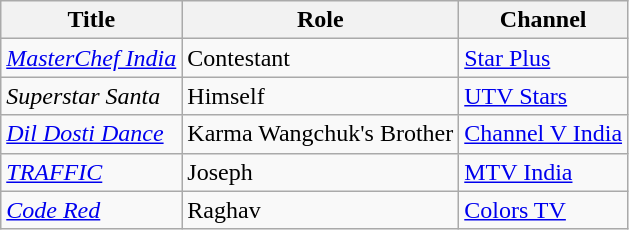<table class="wikitable">
<tr>
<th>Title</th>
<th>Role</th>
<th>Channel</th>
</tr>
<tr>
<td><em><a href='#'>MasterChef India</a></em></td>
<td>Contestant</td>
<td><a href='#'>Star Plus</a></td>
</tr>
<tr>
<td><em>Superstar Santa</em></td>
<td>Himself</td>
<td><a href='#'>UTV Stars</a></td>
</tr>
<tr>
<td><em><a href='#'>Dil Dosti Dance</a></em></td>
<td>Karma Wangchuk's Brother</td>
<td><a href='#'>Channel V India</a></td>
</tr>
<tr>
<td><em><a href='#'>TRAFFIC</a></em></td>
<td>Joseph</td>
<td><a href='#'>MTV India</a></td>
</tr>
<tr>
<td><em><a href='#'>Code Red</a></em></td>
<td>Raghav</td>
<td><a href='#'>Colors TV</a></td>
</tr>
</table>
